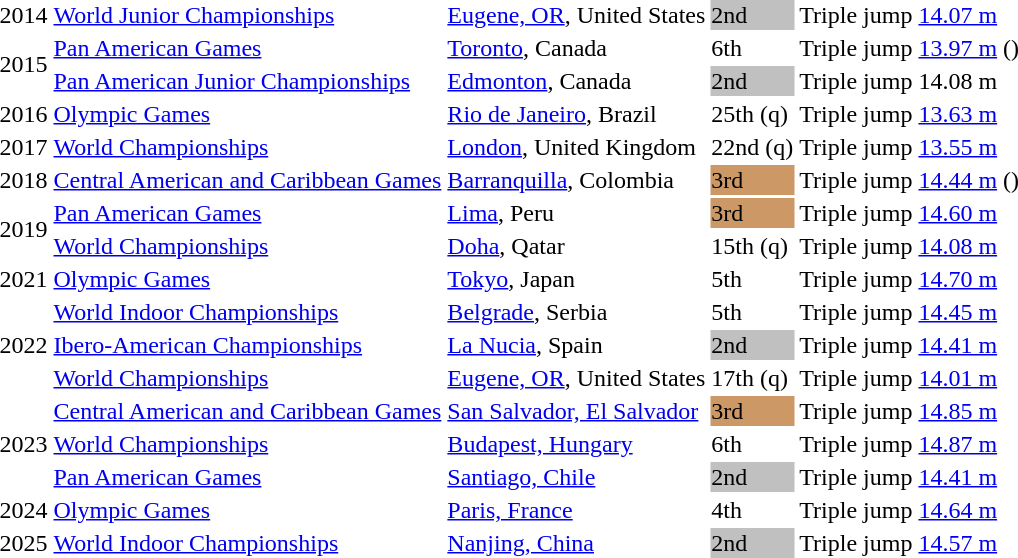<table>
<tr>
<td>2014</td>
<td><a href='#'>World Junior Championships</a></td>
<td><a href='#'>Eugene, OR</a>, United States</td>
<td bgcolor=silver>2nd</td>
<td>Triple jump</td>
<td><a href='#'>14.07 m</a></td>
</tr>
<tr>
<td rowspan=2>2015</td>
<td><a href='#'>Pan American Games</a></td>
<td><a href='#'>Toronto</a>, Canada</td>
<td>6th</td>
<td>Triple jump</td>
<td><a href='#'>13.97 m</a> ()</td>
</tr>
<tr>
<td><a href='#'>Pan American Junior Championships</a></td>
<td><a href='#'>Edmonton</a>, Canada</td>
<td bgcolor=silver>2nd</td>
<td>Triple jump</td>
<td>14.08 m</td>
</tr>
<tr>
<td>2016</td>
<td><a href='#'>Olympic Games</a></td>
<td><a href='#'>Rio de Janeiro</a>, Brazil</td>
<td>25th (q)</td>
<td>Triple jump</td>
<td><a href='#'>13.63 m</a></td>
</tr>
<tr>
<td>2017</td>
<td><a href='#'>World Championships</a></td>
<td><a href='#'>London</a>, United Kingdom</td>
<td>22nd (q)</td>
<td>Triple jump</td>
<td><a href='#'>13.55 m</a></td>
</tr>
<tr>
<td>2018</td>
<td><a href='#'>Central American and Caribbean Games</a></td>
<td><a href='#'>Barranquilla</a>, Colombia</td>
<td bgcolor=cc9966>3rd</td>
<td>Triple jump</td>
<td><a href='#'>14.44 m</a> ()</td>
</tr>
<tr>
<td rowspan=2>2019</td>
<td><a href='#'>Pan American Games</a></td>
<td><a href='#'>Lima</a>, Peru</td>
<td bgcolor=cc9966>3rd</td>
<td>Triple jump</td>
<td><a href='#'>14.60 m</a></td>
</tr>
<tr>
<td><a href='#'>World Championships</a></td>
<td><a href='#'>Doha</a>, Qatar</td>
<td>15th (q)</td>
<td>Triple jump</td>
<td><a href='#'>14.08 m</a></td>
</tr>
<tr>
<td>2021</td>
<td><a href='#'>Olympic Games</a></td>
<td><a href='#'>Tokyo</a>, Japan</td>
<td>5th</td>
<td>Triple jump</td>
<td><a href='#'>14.70 m</a></td>
</tr>
<tr>
<td rowspan=3>2022</td>
<td><a href='#'>World Indoor Championships</a></td>
<td><a href='#'>Belgrade</a>, Serbia</td>
<td>5th</td>
<td>Triple jump</td>
<td><a href='#'>14.45 m</a></td>
</tr>
<tr>
<td><a href='#'>Ibero-American Championships</a></td>
<td><a href='#'>La Nucia</a>, Spain</td>
<td bgcolor=silver>2nd</td>
<td>Triple jump</td>
<td><a href='#'>14.41 m</a></td>
</tr>
<tr>
<td><a href='#'>World Championships</a></td>
<td><a href='#'>Eugene, OR</a>, United States</td>
<td>17th (q)</td>
<td>Triple jump</td>
<td><a href='#'>14.01 m</a></td>
</tr>
<tr>
<td rowspan=3>2023</td>
<td><a href='#'>Central American and Caribbean Games</a></td>
<td><a href='#'>San Salvador, El Salvador</a></td>
<td bgcolor=cc9966>3rd</td>
<td>Triple jump</td>
<td><a href='#'>14.85 m</a></td>
</tr>
<tr>
<td><a href='#'>World Championships</a></td>
<td><a href='#'>Budapest, Hungary</a></td>
<td>6th</td>
<td>Triple jump</td>
<td><a href='#'>14.87 m</a></td>
</tr>
<tr>
<td><a href='#'>Pan American Games</a></td>
<td><a href='#'>Santiago, Chile</a></td>
<td bgcolor=silver>2nd</td>
<td>Triple jump</td>
<td><a href='#'>14.41 m</a></td>
</tr>
<tr>
<td>2024</td>
<td><a href='#'>Olympic Games</a></td>
<td><a href='#'>Paris, France</a></td>
<td>4th</td>
<td>Triple jump</td>
<td><a href='#'>14.64 m</a></td>
</tr>
<tr>
<td>2025</td>
<td><a href='#'>World Indoor Championships</a></td>
<td><a href='#'>Nanjing, China</a></td>
<td bgcolor=silver>2nd</td>
<td>Triple jump</td>
<td><a href='#'>14.57 m</a></td>
</tr>
</table>
